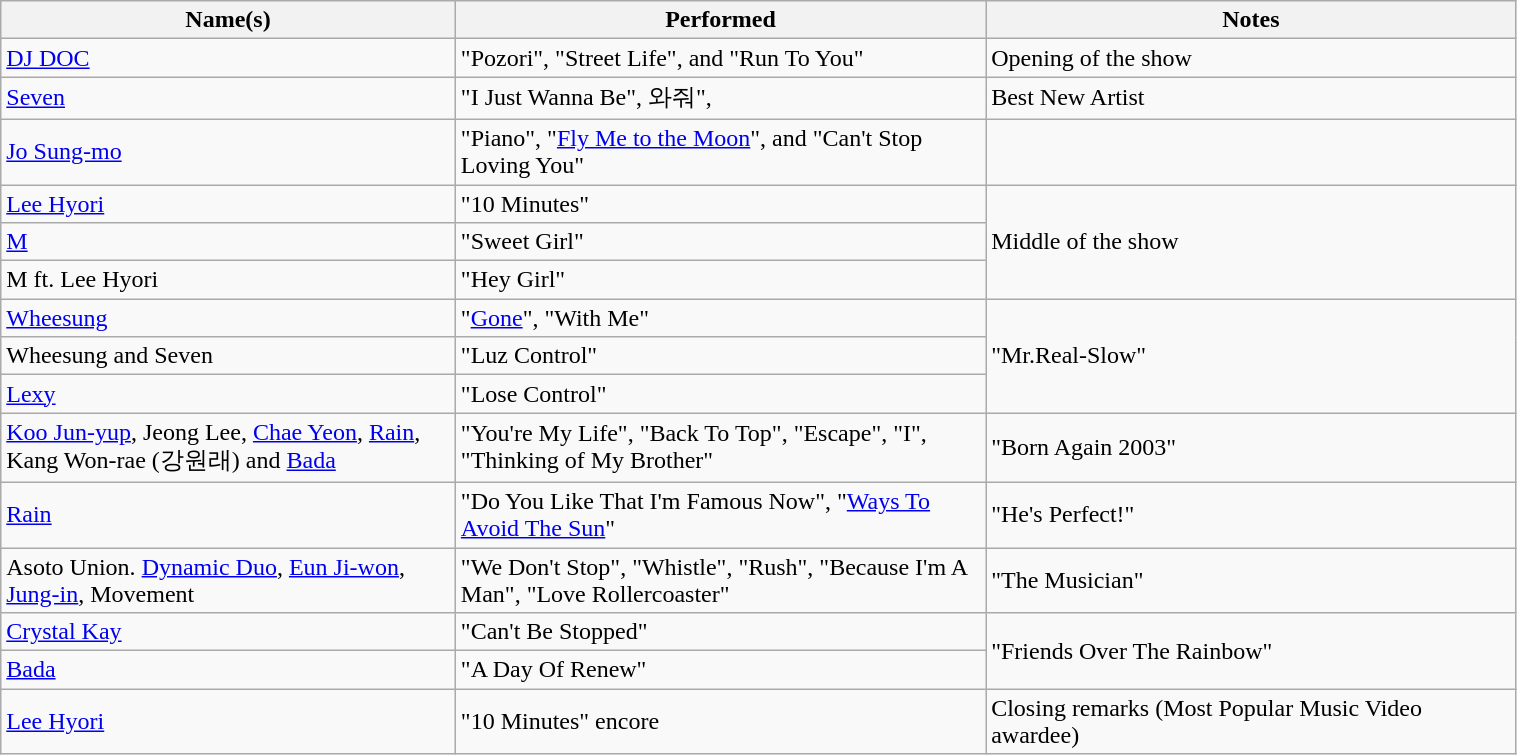<table class="wikitable sortable" style="width:80%;">
<tr>
<th width=30%>Name(s)</th>
<th width=35%>Performed</th>
<th width=35%>Notes</th>
</tr>
<tr>
<td><a href='#'>DJ DOC</a></td>
<td>"Pozori", "Street Life", and "Run To You"</td>
<td>Opening of the show</td>
</tr>
<tr>
<td><a href='#'>Seven</a></td>
<td>"I Just Wanna Be", 와줘",</td>
<td>Best New Artist</td>
</tr>
<tr>
<td><a href='#'>Jo Sung-mo</a></td>
<td>"Piano", "<a href='#'>Fly Me to the Moon</a>", and "Can't Stop Loving You"</td>
<td></td>
</tr>
<tr>
<td><a href='#'>Lee Hyori</a></td>
<td>"10 Minutes"</td>
<td rowspan=3>Middle of the show</td>
</tr>
<tr>
<td><a href='#'>M</a></td>
<td>"Sweet Girl"</td>
</tr>
<tr>
<td>M ft. Lee Hyori</td>
<td>"Hey Girl"</td>
</tr>
<tr>
<td><a href='#'>Wheesung</a></td>
<td>"<a href='#'>Gone</a>", "With Me"</td>
<td rowspan=3>"Mr.Real-Slow"</td>
</tr>
<tr>
<td>Wheesung and Seven</td>
<td>"Luz Control"</td>
</tr>
<tr>
<td><a href='#'>Lexy</a></td>
<td>"Lose Control"</td>
</tr>
<tr>
<td><a href='#'>Koo Jun-yup</a>, Jeong Lee, <a href='#'>Chae Yeon</a>, <a href='#'>Rain</a>, Kang Won-rae (강원래) and <a href='#'>Bada</a></td>
<td>"You're My Life", "Back To Top", "Escape", "I", "Thinking of My Brother"</td>
<td>"Born Again 2003"</td>
</tr>
<tr>
<td><a href='#'>Rain</a></td>
<td>"Do You Like That I'm Famous Now", "<a href='#'>Ways To Avoid The Sun</a>"</td>
<td>"He's Perfect!"</td>
</tr>
<tr>
<td>Asoto Union. <a href='#'>Dynamic Duo</a>, <a href='#'>Eun Ji-won</a>, <a href='#'>Jung-in</a>, Movement</td>
<td>"We Don't Stop", "Whistle", "Rush", "Because I'm A Man", "Love Rollercoaster"</td>
<td>"The Musician"</td>
</tr>
<tr>
<td><a href='#'>Crystal Kay</a></td>
<td>"Can't Be Stopped"</td>
<td rowspan=2>"Friends Over The Rainbow"</td>
</tr>
<tr>
<td><a href='#'>Bada</a></td>
<td>"A Day Of Renew"</td>
</tr>
<tr>
<td><a href='#'>Lee Hyori</a></td>
<td>"10 Minutes" encore</td>
<td>Closing remarks (Most Popular Music Video awardee)</td>
</tr>
</table>
